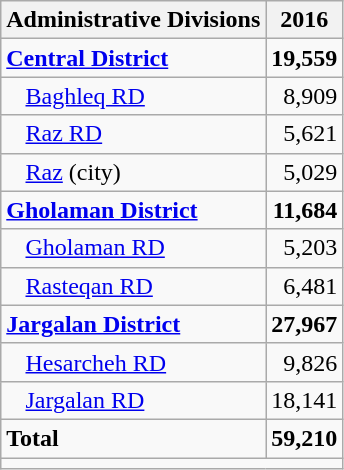<table class="wikitable">
<tr>
<th>Administrative Divisions</th>
<th>2016</th>
</tr>
<tr>
<td><strong><a href='#'>Central District</a></strong></td>
<td style="text-align: right;"><strong>19,559</strong></td>
</tr>
<tr>
<td style="padding-left: 1em;"><a href='#'>Baghleq RD</a></td>
<td style="text-align: right;">8,909</td>
</tr>
<tr>
<td style="padding-left: 1em;"><a href='#'>Raz RD</a></td>
<td style="text-align: right;">5,621</td>
</tr>
<tr>
<td style="padding-left: 1em;"><a href='#'>Raz</a> (city)</td>
<td style="text-align: right;">5,029</td>
</tr>
<tr>
<td><strong><a href='#'>Gholaman District</a></strong></td>
<td style="text-align: right;"><strong>11,684</strong></td>
</tr>
<tr>
<td style="padding-left: 1em;"><a href='#'>Gholaman RD</a></td>
<td style="text-align: right;">5,203</td>
</tr>
<tr>
<td style="padding-left: 1em;"><a href='#'>Rasteqan RD</a></td>
<td style="text-align: right;">6,481</td>
</tr>
<tr>
<td><strong><a href='#'>Jargalan District</a></strong></td>
<td style="text-align: right;"><strong>27,967</strong></td>
</tr>
<tr>
<td style="padding-left: 1em;"><a href='#'>Hesarcheh RD</a></td>
<td style="text-align: right;">9,826</td>
</tr>
<tr>
<td style="padding-left: 1em;"><a href='#'>Jargalan RD</a></td>
<td style="text-align: right;">18,141</td>
</tr>
<tr>
<td><strong>Total</strong></td>
<td style="text-align: right;"><strong>59,210</strong></td>
</tr>
<tr>
<td colspan=2></td>
</tr>
</table>
